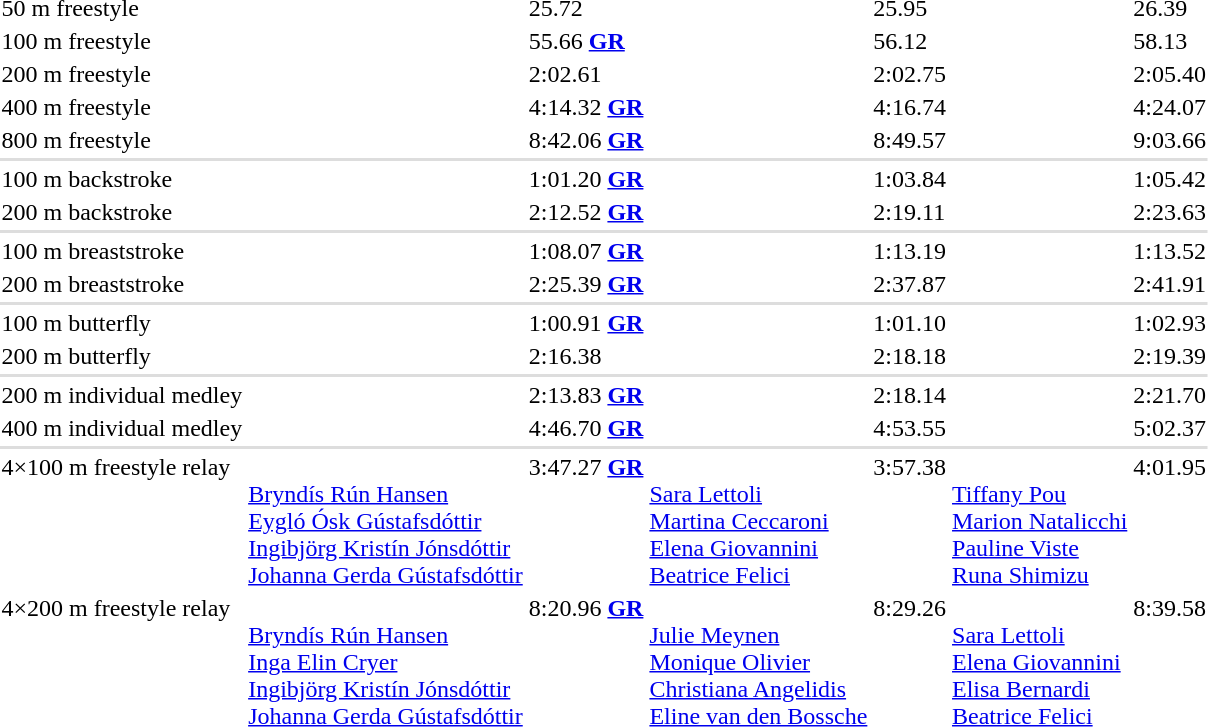<table>
<tr valign="top">
<td>50 m freestyle</td>
<td></td>
<td>25.72</td>
<td></td>
<td>25.95</td>
<td></td>
<td>26.39</td>
</tr>
<tr valign="top">
<td>100 m freestyle</td>
<td></td>
<td>55.66 <strong><a href='#'>GR</a></strong></td>
<td></td>
<td>56.12</td>
<td></td>
<td>58.13</td>
</tr>
<tr valign="top">
<td>200 m freestyle</td>
<td></td>
<td>2:02.61</td>
<td></td>
<td>2:02.75</td>
<td></td>
<td>2:05.40</td>
</tr>
<tr valign="top">
<td>400 m freestyle</td>
<td></td>
<td>4:14.32 <strong><a href='#'>GR</a></strong></td>
<td></td>
<td>4:16.74</td>
<td></td>
<td>4:24.07</td>
</tr>
<tr valign="top">
<td>800 m freestyle</td>
<td></td>
<td>8:42.06 <strong><a href='#'>GR</a></strong></td>
<td></td>
<td>8:49.57</td>
<td></td>
<td>9:03.66</td>
</tr>
<tr bgcolor=#DDDDDD>
<td colspan=7></td>
</tr>
<tr valign="top">
<td>100 m backstroke</td>
<td></td>
<td>1:01.20 <strong><a href='#'>GR</a></strong></td>
<td></td>
<td>1:03.84</td>
<td></td>
<td>1:05.42</td>
</tr>
<tr valign="top">
<td>200 m backstroke</td>
<td></td>
<td>2:12.52 <strong><a href='#'>GR</a></strong></td>
<td></td>
<td>2:19.11</td>
<td></td>
<td>2:23.63</td>
</tr>
<tr bgcolor=#DDDDDD>
<td colspan=7></td>
</tr>
<tr valign="top">
<td>100 m breaststroke</td>
<td></td>
<td>1:08.07 <strong><a href='#'>GR</a></strong></td>
<td></td>
<td>1:13.19</td>
<td></td>
<td>1:13.52</td>
</tr>
<tr valign="top">
<td>200 m breaststroke</td>
<td></td>
<td>2:25.39 <strong><a href='#'>GR</a></strong></td>
<td></td>
<td>2:37.87</td>
<td></td>
<td>2:41.91</td>
</tr>
<tr bgcolor=#DDDDDD>
<td colspan=7></td>
</tr>
<tr valign="top">
<td>100 m butterfly</td>
<td></td>
<td>1:00.91 <strong><a href='#'>GR</a></strong></td>
<td></td>
<td>1:01.10</td>
<td></td>
<td>1:02.93</td>
</tr>
<tr valign="top">
<td>200 m butterfly</td>
<td></td>
<td>2:16.38</td>
<td></td>
<td>2:18.18</td>
<td></td>
<td>2:19.39</td>
</tr>
<tr bgcolor=#DDDDDD>
<td colspan=7></td>
</tr>
<tr valign="top">
<td>200 m individual medley</td>
<td></td>
<td>2:13.83 <strong><a href='#'>GR</a></strong></td>
<td></td>
<td>2:18.14</td>
<td></td>
<td>2:21.70</td>
</tr>
<tr valign="top">
<td>400 m individual medley</td>
<td></td>
<td>4:46.70 <strong><a href='#'>GR</a></strong></td>
<td></td>
<td>4:53.55</td>
<td></td>
<td>5:02.37</td>
</tr>
<tr bgcolor=#DDDDDD>
<td colspan=7></td>
</tr>
<tr valign="top">
<td>4×100 m freestyle relay</td>
<td><br><a href='#'>Bryndís Rún Hansen</a><br><a href='#'>Eygló Ósk Gústafsdóttir</a><br><a href='#'>Ingibjörg Kristín Jónsdóttir</a> <br><a href='#'>Johanna Gerda Gústafsdóttir</a></td>
<td>3:47.27 <strong><a href='#'>GR</a></strong></td>
<td><br><a href='#'>Sara Lettoli</a><br><a href='#'>Martina Ceccaroni</a> <br><a href='#'>Elena Giovannini</a><br><a href='#'>Beatrice Felici</a></td>
<td>3:57.38</td>
<td><br><a href='#'>Tiffany Pou</a><br><a href='#'>Marion Natalicchi</a><br><a href='#'>Pauline Viste</a> <br><a href='#'>Runa Shimizu</a></td>
<td>4:01.95</td>
</tr>
<tr valign="top">
<td>4×200 m freestyle relay</td>
<td><br><a href='#'>Bryndís Rún Hansen</a><br><a href='#'>Inga Elin Cryer</a><br><a href='#'>Ingibjörg Kristín Jónsdóttir</a> <br><a href='#'>Johanna Gerda Gústafsdóttir</a></td>
<td>8:20.96 <strong><a href='#'>GR</a></strong></td>
<td><br><a href='#'>Julie Meynen</a><br><a href='#'>Monique Olivier</a><br><a href='#'>Christiana Angelidis</a> <br><a href='#'>Eline van den Bossche</a></td>
<td>8:29.26</td>
<td><br><a href='#'>Sara Lettoli</a><br><a href='#'>Elena Giovannini</a><br><a href='#'>Elisa Bernardi</a> <br><a href='#'>Beatrice Felici</a></td>
<td>8:39.58</td>
</tr>
</table>
